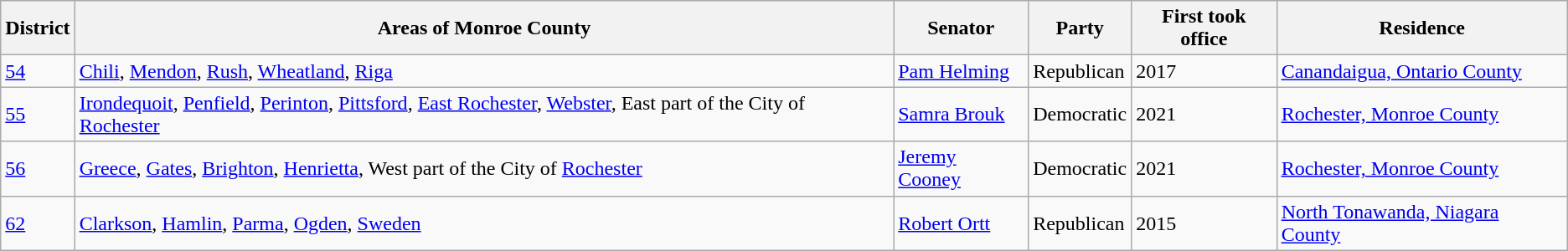<table class="wikitable sortable">
<tr>
<th>District</th>
<th>Areas of Monroe County</th>
<th>Senator</th>
<th>Party</th>
<th>First took office</th>
<th>Residence</th>
</tr>
<tr>
<td><a href='#'>54</a></td>
<td><a href='#'>Chili</a>, <a href='#'>Mendon</a>, <a href='#'>Rush</a>, <a href='#'>Wheatland</a>, <a href='#'>Riga</a></td>
<td><a href='#'>Pam Helming</a></td>
<td>Republican</td>
<td>2017</td>
<td><a href='#'>Canandaigua, Ontario County</a></td>
</tr>
<tr>
<td><a href='#'>55</a></td>
<td><a href='#'>Irondequoit</a>, <a href='#'>Penfield</a>, <a href='#'>Perinton</a>, <a href='#'>Pittsford</a>, <a href='#'>East Rochester</a>, <a href='#'>Webster</a>, East part of the City of <a href='#'>Rochester</a></td>
<td><a href='#'>Samra Brouk</a></td>
<td>Democratic</td>
<td>2021</td>
<td><a href='#'>Rochester, Monroe County</a></td>
</tr>
<tr>
<td><a href='#'>56</a></td>
<td><a href='#'>Greece</a>, <a href='#'>Gates</a>, <a href='#'>Brighton</a>, <a href='#'>Henrietta</a>, West part of the City of <a href='#'>Rochester</a></td>
<td><a href='#'>Jeremy Cooney</a></td>
<td>Democratic</td>
<td>2021</td>
<td><a href='#'>Rochester, Monroe County</a></td>
</tr>
<tr>
<td><a href='#'>62</a></td>
<td><a href='#'>Clarkson</a>, <a href='#'>Hamlin</a>, <a href='#'>Parma</a>, <a href='#'>Ogden</a>, <a href='#'>Sweden</a></td>
<td><a href='#'>Robert Ortt</a></td>
<td>Republican</td>
<td>2015</td>
<td><a href='#'>North Tonawanda, Niagara County</a></td>
</tr>
</table>
